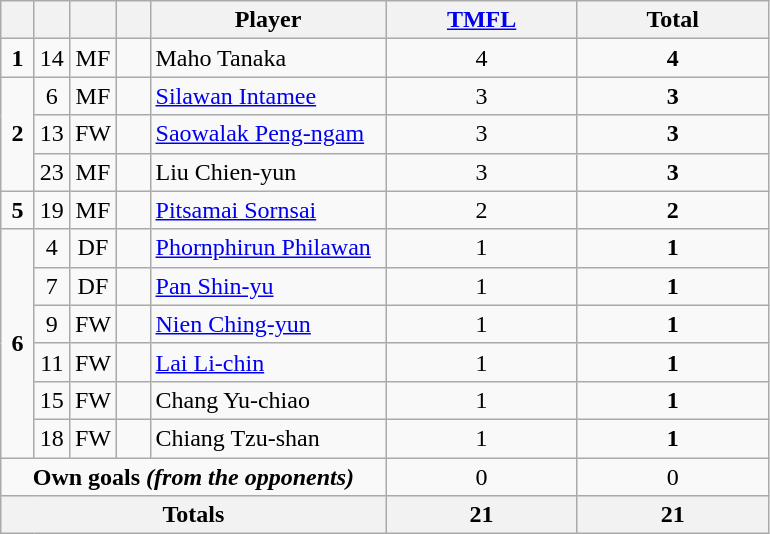<table class="wikitable" style="text-align:center">
<tr>
<th width=15></th>
<th width=15></th>
<th width=15></th>
<th width=15></th>
<th width=150>Player</th>
<th width=120><a href='#'>TMFL</a></th>
<th width=120>Total</th>
</tr>
<tr>
<td><strong>1</strong></td>
<td>14</td>
<td>MF</td>
<td></td>
<td align=left>Maho Tanaka</td>
<td>4</td>
<td><strong>4</strong></td>
</tr>
<tr>
<td rowspan=3><strong>2</strong></td>
<td>6</td>
<td>MF</td>
<td></td>
<td align=left><a href='#'>Silawan Intamee</a></td>
<td>3</td>
<td><strong>3</strong></td>
</tr>
<tr>
<td>13</td>
<td>FW</td>
<td></td>
<td align=left><a href='#'>Saowalak Peng-ngam</a></td>
<td>3</td>
<td><strong>3</strong></td>
</tr>
<tr>
<td>23</td>
<td>MF</td>
<td></td>
<td align=left>Liu Chien-yun</td>
<td>3</td>
<td><strong>3</strong></td>
</tr>
<tr>
<td><strong>5</strong></td>
<td>19</td>
<td>MF</td>
<td></td>
<td align=left><a href='#'>Pitsamai Sornsai</a></td>
<td>2</td>
<td><strong>2</strong></td>
</tr>
<tr>
<td rowspan=6><strong>6</strong></td>
<td>4</td>
<td>DF</td>
<td></td>
<td align=left><a href='#'>Phornphirun Philawan</a></td>
<td>1</td>
<td><strong>1</strong></td>
</tr>
<tr>
<td>7</td>
<td>DF</td>
<td></td>
<td align=left><a href='#'>Pan Shin-yu</a></td>
<td>1</td>
<td><strong>1</strong></td>
</tr>
<tr>
<td>9</td>
<td>FW</td>
<td></td>
<td align=left><a href='#'>Nien Ching-yun</a></td>
<td>1</td>
<td><strong>1</strong></td>
</tr>
<tr>
<td>11</td>
<td>FW</td>
<td></td>
<td align=left><a href='#'>Lai Li-chin</a></td>
<td>1</td>
<td><strong>1</strong></td>
</tr>
<tr>
<td>15</td>
<td>FW</td>
<td></td>
<td align=left>Chang Yu-chiao</td>
<td>1</td>
<td><strong>1</strong></td>
</tr>
<tr>
<td>18</td>
<td>FW</td>
<td></td>
<td align=left>Chiang Tzu-shan</td>
<td>1</td>
<td><strong>1</strong></td>
</tr>
<tr>
<td colspan=5><strong>Own goals <em>(from the opponents)<strong><em></td>
<td>0</td>
<td></strong>0<strong></td>
</tr>
<tr>
<th colspan=5></strong>Totals<strong></th>
<th></strong>21<strong></th>
<th></strong>21<strong></th>
</tr>
</table>
